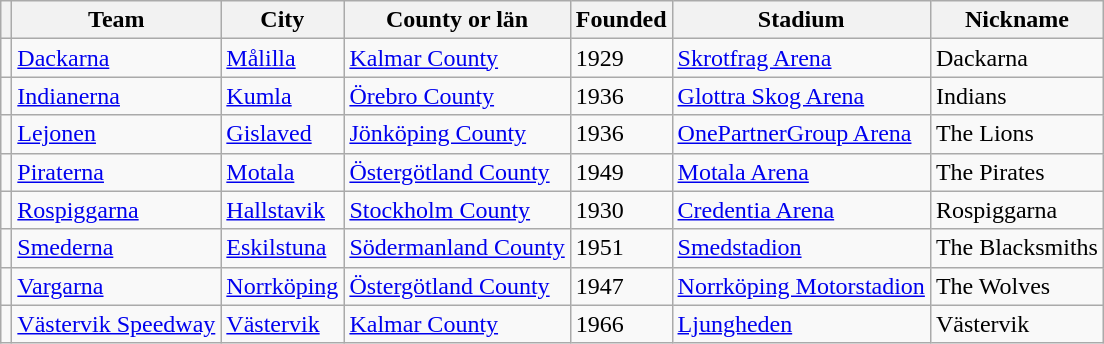<table class="wikitable sortable" style="font-size: 100%;">
<tr>
<th></th>
<th>Team</th>
<th>City</th>
<th>County or län</th>
<th>Founded</th>
<th>Stadium</th>
<th>Nickname</th>
</tr>
<tr>
<td></td>
<td><a href='#'>Dackarna</a></td>
<td><a href='#'>Målilla</a></td>
<td><a href='#'>Kalmar County</a></td>
<td>1929</td>
<td><a href='#'>Skrotfrag Arena</a></td>
<td>Dackarna</td>
</tr>
<tr>
<td></td>
<td><a href='#'>Indianerna</a></td>
<td><a href='#'>Kumla</a></td>
<td><a href='#'>Örebro County</a></td>
<td>1936</td>
<td><a href='#'>Glottra Skog Arena</a></td>
<td>Indians</td>
</tr>
<tr>
<td></td>
<td><a href='#'>Lejonen</a></td>
<td><a href='#'>Gislaved</a></td>
<td><a href='#'>Jönköping County</a></td>
<td>1936</td>
<td><a href='#'>OnePartnerGroup Arena</a></td>
<td>The Lions</td>
</tr>
<tr>
<td></td>
<td><a href='#'>Piraterna</a></td>
<td><a href='#'>Motala</a></td>
<td><a href='#'>Östergötland County</a></td>
<td>1949</td>
<td><a href='#'>Motala Arena</a></td>
<td>The Pirates</td>
</tr>
<tr>
<td></td>
<td><a href='#'>Rospiggarna</a></td>
<td><a href='#'>Hallstavik</a></td>
<td><a href='#'>Stockholm County</a></td>
<td>1930</td>
<td><a href='#'>Credentia Arena</a></td>
<td>Rospiggarna</td>
</tr>
<tr>
<td></td>
<td><a href='#'>Smederna</a></td>
<td><a href='#'>Eskilstuna</a></td>
<td><a href='#'>Södermanland County</a></td>
<td>1951</td>
<td><a href='#'>Smedstadion</a></td>
<td>The Blacksmiths</td>
</tr>
<tr>
<td></td>
<td><a href='#'>Vargarna</a></td>
<td><a href='#'>Norrköping</a></td>
<td><a href='#'>Östergötland County</a></td>
<td>1947</td>
<td><a href='#'>Norrköping Motorstadion</a></td>
<td>The Wolves</td>
</tr>
<tr>
<td></td>
<td><a href='#'>Västervik Speedway</a></td>
<td><a href='#'>Västervik</a></td>
<td><a href='#'>Kalmar County</a></td>
<td>1966</td>
<td><a href='#'>Ljungheden</a></td>
<td>Västervik</td>
</tr>
</table>
